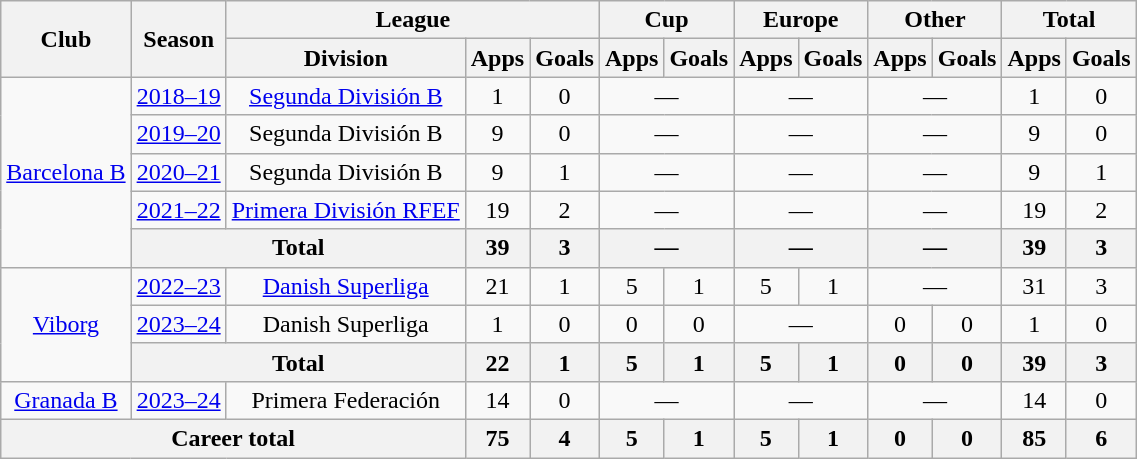<table class="wikitable" style="text-align: center">
<tr>
<th rowspan="2">Club</th>
<th rowspan="2">Season</th>
<th colspan="3">League</th>
<th colspan="2">Cup</th>
<th colspan="2">Europe</th>
<th colspan="2">Other</th>
<th colspan="2">Total</th>
</tr>
<tr>
<th>Division</th>
<th>Apps</th>
<th>Goals</th>
<th>Apps</th>
<th>Goals</th>
<th>Apps</th>
<th>Goals</th>
<th>Apps</th>
<th>Goals</th>
<th>Apps</th>
<th>Goals</th>
</tr>
<tr>
<td rowspan="5"><a href='#'>Barcelona B</a></td>
<td><a href='#'>2018–19</a></td>
<td><a href='#'>Segunda División B</a></td>
<td>1</td>
<td>0</td>
<td colspan="2">—</td>
<td colspan="2">—</td>
<td colspan="2">—</td>
<td>1</td>
<td>0</td>
</tr>
<tr>
<td><a href='#'>2019–20</a></td>
<td>Segunda División B</td>
<td>9</td>
<td>0</td>
<td colspan="2">—</td>
<td colspan="2">—</td>
<td colspan="2">—</td>
<td>9</td>
<td>0</td>
</tr>
<tr>
<td><a href='#'>2020–21</a></td>
<td>Segunda División B</td>
<td>9</td>
<td>1</td>
<td colspan="2">—</td>
<td colspan="2">—</td>
<td colspan="2">—</td>
<td>9</td>
<td>1</td>
</tr>
<tr>
<td><a href='#'>2021–22</a></td>
<td><a href='#'>Primera División RFEF</a></td>
<td>19</td>
<td>2</td>
<td colspan="2">—</td>
<td colspan="2">—</td>
<td colspan="2">—</td>
<td>19</td>
<td>2</td>
</tr>
<tr>
<th colspan="2">Total</th>
<th>39</th>
<th>3</th>
<th colspan="2">—</th>
<th colspan="2">—</th>
<th colspan="2">—</th>
<th>39</th>
<th>3</th>
</tr>
<tr>
<td rowspan="3"><a href='#'>Viborg</a></td>
<td><a href='#'>2022–23</a></td>
<td><a href='#'>Danish Superliga</a></td>
<td>21</td>
<td>1</td>
<td>5</td>
<td>1</td>
<td>5</td>
<td>1</td>
<td colspan="2">—</td>
<td>31</td>
<td>3</td>
</tr>
<tr>
<td><a href='#'>2023–24</a></td>
<td>Danish Superliga</td>
<td>1</td>
<td>0</td>
<td>0</td>
<td>0</td>
<td colspan="2">—</td>
<td>0</td>
<td>0</td>
<td>1</td>
<td>0</td>
</tr>
<tr>
<th colspan="2">Total</th>
<th>22</th>
<th>1</th>
<th>5</th>
<th>1</th>
<th>5</th>
<th>1</th>
<th>0</th>
<th>0</th>
<th>39</th>
<th>3</th>
</tr>
<tr>
<td rowspan="1"><a href='#'>Granada B</a></td>
<td><a href='#'>2023–24</a></td>
<td>Primera Federación</td>
<td>14</td>
<td>0</td>
<td colspan="2">—</td>
<td colspan="2">—</td>
<td colspan="2">—</td>
<td>14</td>
<td>0</td>
</tr>
<tr>
<th colspan="3">Career total</th>
<th>75</th>
<th>4</th>
<th>5</th>
<th>1</th>
<th>5</th>
<th>1</th>
<th>0</th>
<th>0</th>
<th>85</th>
<th>6</th>
</tr>
</table>
